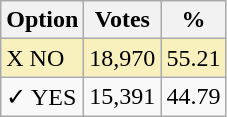<table class="wikitable">
<tr>
<th>Option</th>
<th>Votes</th>
<th>%</th>
</tr>
<tr>
<td style=background:#f8f1bd>X NO</td>
<td style=background:#f8f1bd>18,970</td>
<td style=background:#f8f1bd>55.21</td>
</tr>
<tr>
<td>✓ YES</td>
<td>15,391</td>
<td>44.79</td>
</tr>
</table>
